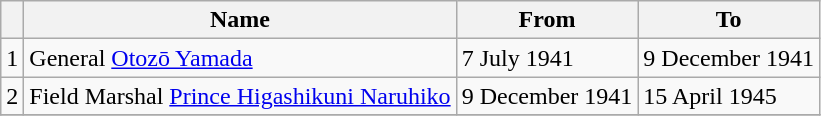<table class=wikitable>
<tr>
<th></th>
<th>Name</th>
<th>From</th>
<th>To</th>
</tr>
<tr>
<td>1</td>
<td>General <a href='#'>Otozō Yamada</a></td>
<td>7 July 1941</td>
<td>9 December 1941</td>
</tr>
<tr>
<td>2</td>
<td>Field Marshal <a href='#'>Prince Higashikuni Naruhiko</a></td>
<td>9 December 1941</td>
<td>15 April 1945</td>
</tr>
<tr>
</tr>
</table>
